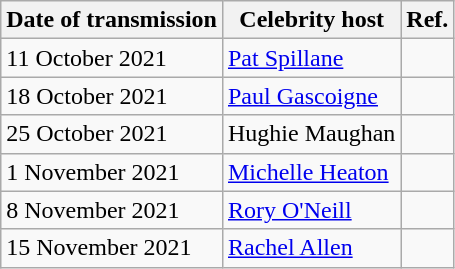<table class="wikitable">
<tr>
<th>Date of transmission</th>
<th>Celebrity host</th>
<th>Ref.</th>
</tr>
<tr>
<td>11 October 2021</td>
<td><a href='#'>Pat Spillane</a></td>
<td align="center"></td>
</tr>
<tr>
<td>18 October 2021</td>
<td><a href='#'>Paul Gascoigne</a></td>
<td align="center"></td>
</tr>
<tr>
<td>25 October 2021</td>
<td>Hughie Maughan</td>
<td align="center"></td>
</tr>
<tr>
<td>1 November 2021</td>
<td><a href='#'>Michelle Heaton</a></td>
<td align="center"></td>
</tr>
<tr>
<td>8 November 2021</td>
<td><a href='#'>Rory O'Neill</a></td>
<td align="center"></td>
</tr>
<tr>
<td>15 November 2021</td>
<td><a href='#'>Rachel Allen</a></td>
<td align="center"></td>
</tr>
</table>
